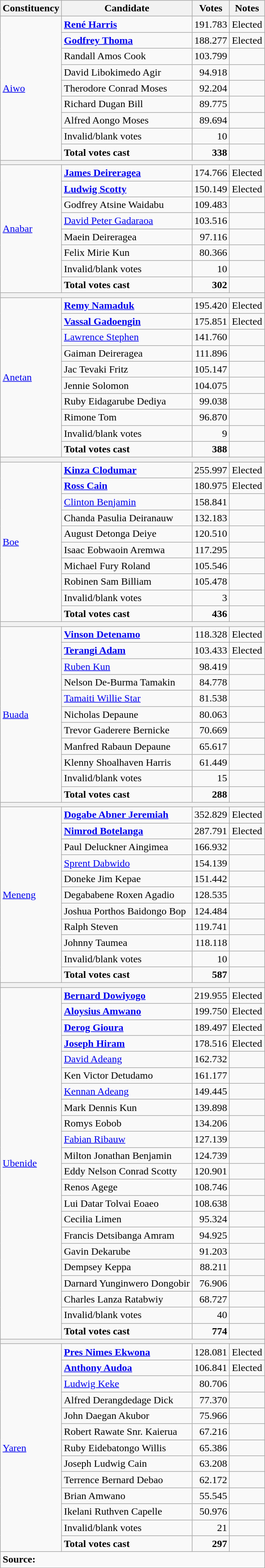<table class=wikitable style=text-align:left>
<tr>
<th>Constituency</th>
<th>Candidate</th>
<th>Votes</th>
<th>Notes</th>
</tr>
<tr>
<td rowspan=9><a href='#'>Aiwo</a></td>
<td><strong><a href='#'>René Harris</a></strong></td>
<td align=right>191.783</td>
<td>Elected</td>
</tr>
<tr>
<td><strong><a href='#'>Godfrey Thoma</a></strong></td>
<td align=right>188.277</td>
<td>Elected</td>
</tr>
<tr>
<td>Randall Amos Cook</td>
<td align=right>103.799</td>
<td></td>
</tr>
<tr>
<td>David Libokimedo Agir</td>
<td align=right>94.918</td>
<td></td>
</tr>
<tr>
<td>Therodore Conrad Moses</td>
<td align=right>92.204</td>
<td></td>
</tr>
<tr>
<td>Richard Dugan Bill</td>
<td align=right>89.775</td>
<td></td>
</tr>
<tr>
<td>Alfred Aongo Moses</td>
<td align=right>89.694</td>
<td></td>
</tr>
<tr>
<td>Invalid/blank votes</td>
<td align=right>10</td>
<td></td>
</tr>
<tr>
<td><strong>Total votes cast</strong></td>
<td align=right><strong>338</strong></td>
<td></td>
</tr>
<tr>
<th colspan=4></th>
</tr>
<tr>
<td rowspan=8><a href='#'>Anabar</a></td>
<td><strong><a href='#'>James Deireragea</a></strong></td>
<td align=right>174.766</td>
<td>Elected</td>
</tr>
<tr>
<td><strong><a href='#'>Ludwig Scotty</a></strong></td>
<td align=right>150.149</td>
<td>Elected</td>
</tr>
<tr>
<td>Godfrey Atsine Waidabu</td>
<td align=right>109.483</td>
<td></td>
</tr>
<tr>
<td><a href='#'>David Peter Gadaraoa</a></td>
<td align=right>103.516</td>
<td></td>
</tr>
<tr>
<td>Maein Deireragea</td>
<td align=right>97.116</td>
<td></td>
</tr>
<tr>
<td>Felix Mirie Kun</td>
<td align=right>80.366</td>
<td></td>
</tr>
<tr>
<td>Invalid/blank votes</td>
<td align=right>10</td>
<td></td>
</tr>
<tr>
<td><strong>Total votes cast</strong></td>
<td align=right><strong>302</strong></td>
<td></td>
</tr>
<tr>
<th colspan=4></th>
</tr>
<tr>
<td rowspan=10><a href='#'>Anetan</a></td>
<td><strong><a href='#'>Remy Namaduk</a></strong></td>
<td align=right>195.420</td>
<td>Elected</td>
</tr>
<tr>
<td><strong><a href='#'>Vassal Gadoengin</a></strong></td>
<td align=right>175.851</td>
<td>Elected</td>
</tr>
<tr>
<td><a href='#'>Lawrence Stephen</a></td>
<td align=right>141.760</td>
<td></td>
</tr>
<tr>
<td>Gaiman Deireragea</td>
<td align=right>111.896</td>
<td></td>
</tr>
<tr>
<td>Jac Tevaki Fritz</td>
<td align=right>105.147</td>
<td></td>
</tr>
<tr>
<td>Jennie Solomon</td>
<td align=right>104.075</td>
<td></td>
</tr>
<tr>
<td>Ruby Eidagarube Dediya</td>
<td align=right>99.038</td>
<td></td>
</tr>
<tr>
<td>Rimone Tom</td>
<td align=right>96.870</td>
<td></td>
</tr>
<tr>
<td>Invalid/blank votes</td>
<td align=right>9</td>
<td></td>
</tr>
<tr>
<td><strong>Total votes cast</strong></td>
<td align=right><strong>388</strong></td>
<td></td>
</tr>
<tr>
<th colspan=4></th>
</tr>
<tr>
<td rowspan=10><a href='#'>Boe</a></td>
<td><strong><a href='#'>Kinza Clodumar</a></strong></td>
<td align=right>255.997</td>
<td>Elected</td>
</tr>
<tr>
<td><strong><a href='#'>Ross Cain</a></strong></td>
<td align=right>180.975</td>
<td>Elected</td>
</tr>
<tr>
<td><a href='#'>Clinton Benjamin</a></td>
<td align=right>158.841</td>
<td></td>
</tr>
<tr>
<td>Chanda Pasulia Deiranauw</td>
<td align=right>132.183</td>
<td></td>
</tr>
<tr>
<td>August Detonga Deiye</td>
<td align=right>120.510</td>
<td></td>
</tr>
<tr>
<td>Isaac Eobwaoin Aremwa</td>
<td align=right>117.295</td>
<td></td>
</tr>
<tr>
<td>Michael Fury Roland</td>
<td align=right>105.546</td>
<td></td>
</tr>
<tr>
<td>Robinen Sam Billiam</td>
<td align=right>105.478</td>
<td></td>
</tr>
<tr>
<td>Invalid/blank votes</td>
<td align=right>3</td>
<td></td>
</tr>
<tr>
<td><strong>Total votes cast</strong></td>
<td align=right><strong>436</strong></td>
<td></td>
</tr>
<tr>
<th colspan=4></th>
</tr>
<tr>
<td rowspan=11><a href='#'>Buada</a></td>
<td><strong><a href='#'>Vinson Detenamo</a></strong></td>
<td align=right>118.328</td>
<td>Elected</td>
</tr>
<tr>
<td><strong><a href='#'>Terangi Adam</a></strong></td>
<td align=right>103.433</td>
<td>Elected</td>
</tr>
<tr>
<td><a href='#'>Ruben Kun</a></td>
<td align=right>98.419</td>
<td></td>
</tr>
<tr>
<td>Nelson De-Burma Tamakin</td>
<td align=right>84.778</td>
<td></td>
</tr>
<tr>
<td><a href='#'>Tamaiti Willie Star</a></td>
<td align=right>81.538</td>
<td></td>
</tr>
<tr>
<td>Nicholas Depaune</td>
<td align=right>80.063</td>
<td></td>
</tr>
<tr>
<td>Trevor Gaderere Bernicke</td>
<td align=right>70.669</td>
<td></td>
</tr>
<tr>
<td>Manfred Rabaun Depaune</td>
<td align=right>65.617</td>
<td></td>
</tr>
<tr>
<td>Klenny Shoalhaven Harris</td>
<td align=right>61.449</td>
<td></td>
</tr>
<tr>
<td>Invalid/blank votes</td>
<td align=right>15</td>
<td></td>
</tr>
<tr>
<td><strong>Total votes cast</strong></td>
<td align=right><strong>288</strong></td>
<td></td>
</tr>
<tr>
<th colspan=4></th>
</tr>
<tr>
<td rowspan=11><a href='#'>Meneng</a></td>
<td><strong><a href='#'>Dogabe Abner Jeremiah</a></strong></td>
<td align=right>352.829</td>
<td>Elected</td>
</tr>
<tr>
<td><strong><a href='#'>Nimrod Botelanga</a></strong></td>
<td align=right>287.791</td>
<td>Elected</td>
</tr>
<tr>
<td>Paul Deluckner Aingimea</td>
<td align=right>166.932</td>
<td></td>
</tr>
<tr>
<td><a href='#'>Sprent Dabwido</a></td>
<td align=right>154.139</td>
<td></td>
</tr>
<tr>
<td>Doneke Jim Kepae</td>
<td align=right>151.442</td>
<td></td>
</tr>
<tr>
<td>Degababene Roxen Agadio</td>
<td align=right>128.535</td>
<td></td>
</tr>
<tr>
<td>Joshua Porthos Baidongo Bop</td>
<td align=right>124.484</td>
<td></td>
</tr>
<tr>
<td>Ralph Steven</td>
<td align=right>119.741</td>
<td></td>
</tr>
<tr>
<td>Johnny Taumea</td>
<td align=right>118.118</td>
<td></td>
</tr>
<tr>
<td>Invalid/blank votes</td>
<td align=right>10</td>
<td></td>
</tr>
<tr>
<td><strong>Total votes cast</strong></td>
<td align=right><strong>587</strong></td>
<td></td>
</tr>
<tr>
<th colspan=4></th>
</tr>
<tr>
<td rowspan=22><a href='#'>Ubenide</a></td>
<td><strong><a href='#'>Bernard Dowiyogo</a></strong></td>
<td align=right>219.955</td>
<td>Elected</td>
</tr>
<tr>
<td><strong><a href='#'>Aloysius Amwano</a></strong></td>
<td align=right>199.750</td>
<td>Elected</td>
</tr>
<tr>
<td><strong><a href='#'>Derog Gioura</a></strong></td>
<td align=right>189.497</td>
<td>Elected</td>
</tr>
<tr>
<td><strong><a href='#'>Joseph Hiram</a></strong></td>
<td align=right>178.516</td>
<td>Elected</td>
</tr>
<tr>
<td><a href='#'>David Adeang</a></td>
<td align=right>162.732</td>
<td></td>
</tr>
<tr>
<td>Ken Victor Detudamo</td>
<td align=right>161.177</td>
<td></td>
</tr>
<tr>
<td><a href='#'>Kennan Adeang</a></td>
<td align=right>149.445</td>
<td></td>
</tr>
<tr>
<td>Mark Dennis Kun</td>
<td align=right>139.898</td>
<td></td>
</tr>
<tr>
<td>Romys Eobob</td>
<td align=right>134.206</td>
<td></td>
</tr>
<tr>
<td><a href='#'>Fabian Ribauw</a></td>
<td align=right>127.139</td>
<td></td>
</tr>
<tr>
<td>Milton Jonathan Benjamin</td>
<td align=right>124.739</td>
<td></td>
</tr>
<tr>
<td>Eddy Nelson Conrad Scotty</td>
<td align=right>120.901</td>
<td></td>
</tr>
<tr>
<td>Renos Agege</td>
<td align=right>108.746</td>
<td></td>
</tr>
<tr>
<td>Lui Datar Tolvai Eoaeo</td>
<td align=right>108.638</td>
<td></td>
</tr>
<tr>
<td>Cecilia Limen</td>
<td align=right>95.324</td>
<td></td>
</tr>
<tr>
<td>Francis Detsibanga Amram</td>
<td align=right>94.925</td>
<td></td>
</tr>
<tr>
<td>Gavin Dekarube</td>
<td align=right>91.203</td>
<td></td>
</tr>
<tr>
<td>Dempsey Keppa</td>
<td align=right>88.211</td>
<td></td>
</tr>
<tr>
<td>Darnard Yunginwero Dongobir</td>
<td align=right>76.906</td>
<td></td>
</tr>
<tr>
<td>Charles Lanza Ratabwiy</td>
<td align=right>68.727</td>
<td></td>
</tr>
<tr>
<td>Invalid/blank votes</td>
<td align=right>40</td>
<td></td>
</tr>
<tr>
<td><strong>Total votes cast</strong></td>
<td align=right><strong>774</strong></td>
<td></td>
</tr>
<tr>
<th colspan=4></th>
</tr>
<tr>
<td rowspan=13><a href='#'>Yaren</a></td>
<td><strong><a href='#'>Pres Nimes Ekwona</a></strong></td>
<td align=right>128.081</td>
<td>Elected</td>
</tr>
<tr>
<td><strong><a href='#'>Anthony Audoa</a></strong></td>
<td align=right>106.841</td>
<td>Elected</td>
</tr>
<tr>
<td><a href='#'>Ludwig Keke</a></td>
<td align=right>80.706</td>
<td></td>
</tr>
<tr>
<td>Alfred Derangdedage Dick</td>
<td align=right>77.370</td>
<td></td>
</tr>
<tr>
<td>John Daegan Akubor</td>
<td align=right>75.966</td>
<td></td>
</tr>
<tr>
<td>Robert Rawate Snr. Kaierua</td>
<td align=right>67.216</td>
<td></td>
</tr>
<tr>
<td>Ruby Eidebatongo Willis</td>
<td align=right>65.386</td>
<td></td>
</tr>
<tr>
<td>Joseph Ludwig Cain</td>
<td align=right>63.208</td>
<td></td>
</tr>
<tr>
<td>Terrence Bernard Debao</td>
<td align=right>62.172</td>
<td></td>
</tr>
<tr>
<td>Brian Amwano</td>
<td align=right>55.545</td>
<td></td>
</tr>
<tr>
<td>Ikelani Ruthven Capelle</td>
<td align=right>50.976</td>
<td></td>
</tr>
<tr>
<td>Invalid/blank votes</td>
<td align=right>21</td>
<td></td>
</tr>
<tr>
<td><strong>Total votes cast</strong></td>
<td align=right><strong>297</strong></td>
<td></td>
</tr>
<tr>
<td align=left colspan=4><strong>Source:</strong> </td>
</tr>
</table>
